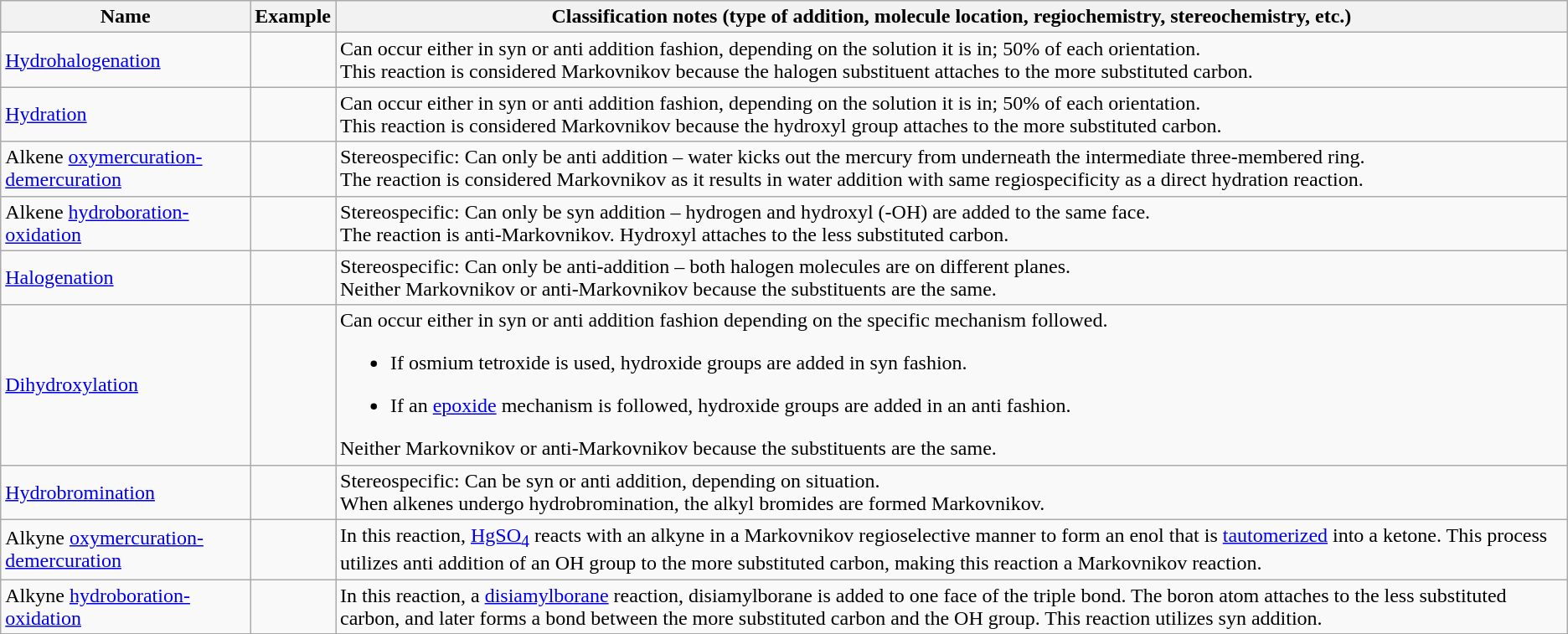<table class="wikitable">
<tr>
<th>Name</th>
<th>Example</th>
<th>Classification notes (type of addition, molecule location, regiochemistry, stereochemistry, etc.)</th>
</tr>
<tr>
<td><a href='#'>Hydrohalogenation</a></td>
<td></td>
<td>Can occur either in syn or anti addition fashion, depending on the solution it is in; 50% of each orientation.<br>This reaction is considered Markovnikov because the halogen substituent attaches to the more substituted carbon.</td>
</tr>
<tr>
<td><a href='#'>Hydration</a></td>
<td></td>
<td>Can occur either in syn or anti addition fashion, depending on the solution it is in; 50% of each orientation.<br>This reaction is considered Markovnikov because the hydroxyl group attaches to the more substituted carbon.</td>
</tr>
<tr>
<td>Alkene <a href='#'>oxymercuration-demercuration</a></td>
<td></td>
<td>Stereospecific: Can only be anti addition – water kicks out the mercury from underneath the intermediate three-membered ring.<br>The reaction is considered Markovnikov as it results in water addition with same regiospecificity as a direct hydration reaction.</td>
</tr>
<tr>
<td>Alkene <a href='#'>hydroboration-oxidation</a></td>
<td></td>
<td>Stereospecific: Can only be syn addition – hydrogen and hydroxyl (-OH) are added to the same face.<br>The reaction is anti-Markovnikov. Hydroxyl attaches to the less substituted carbon.</td>
</tr>
<tr>
<td><a href='#'>Halogenation</a></td>
<td></td>
<td>Stereospecific: Can only be anti-addition – both halogen molecules are on different planes.<br>Neither Markovnikov or anti-Markovnikov because the substituents are the same.</td>
</tr>
<tr>
<td><a href='#'>Dihydroxylation</a></td>
<td></td>
<td>Can occur either in syn or anti addition fashion depending on the specific mechanism followed.<br><ul><li>If osmium tetroxide is used, hydroxide groups are added in syn fashion.</li></ul><ul><li>If an <a href='#'>epoxide</a> mechanism is followed, hydroxide groups are added in an anti fashion.</li></ul>Neither Markovnikov or anti-Markovnikov because the substituents are the same.</td>
</tr>
<tr>
<td><a href='#'>Hydrobromination</a></td>
<td></td>
<td>Stereospecific: Can be syn or anti addition, depending on situation.<br>When alkenes undergo hydrobromination, the alkyl bromides are formed Markovnikov.</td>
</tr>
<tr>
<td>Alkyne <a href='#'>oxymercuration-demercuration</a></td>
<td></td>
<td>In this reaction, <a href='#'>HgSO<sub>4</sub></a> reacts with an alkyne in a Markovnikov regioselective manner to form an enol that is <a href='#'>tautomerized</a> into a ketone. This process utilizes anti addition of an OH group to the more substituted carbon, making this reaction a Markovnikov reaction.</td>
</tr>
<tr>
<td>Alkyne <a href='#'>hydroboration-oxidation</a></td>
<td></td>
<td>In this reaction, a <a href='#'>disiamylborane</a> reaction, disiamylborane is added to one face of the triple bond. The boron atom attaches to the less substituted carbon, and later forms a bond between the more substituted carbon and the OH group. This reaction utilizes syn addition.</td>
</tr>
</table>
